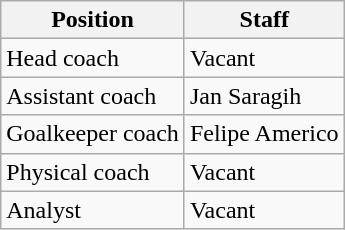<table class="wikitable">
<tr>
<th>Position</th>
<th>Staff</th>
</tr>
<tr>
<td>Head coach</td>
<td>Vacant</td>
</tr>
<tr>
<td>Assistant coach</td>
<td> Jan Saragih</td>
</tr>
<tr>
<td>Goalkeeper coach</td>
<td> Felipe Americo</td>
</tr>
<tr>
<td>Physical coach</td>
<td>Vacant</td>
</tr>
<tr>
<td>Analyst</td>
<td>Vacant</td>
</tr>
</table>
